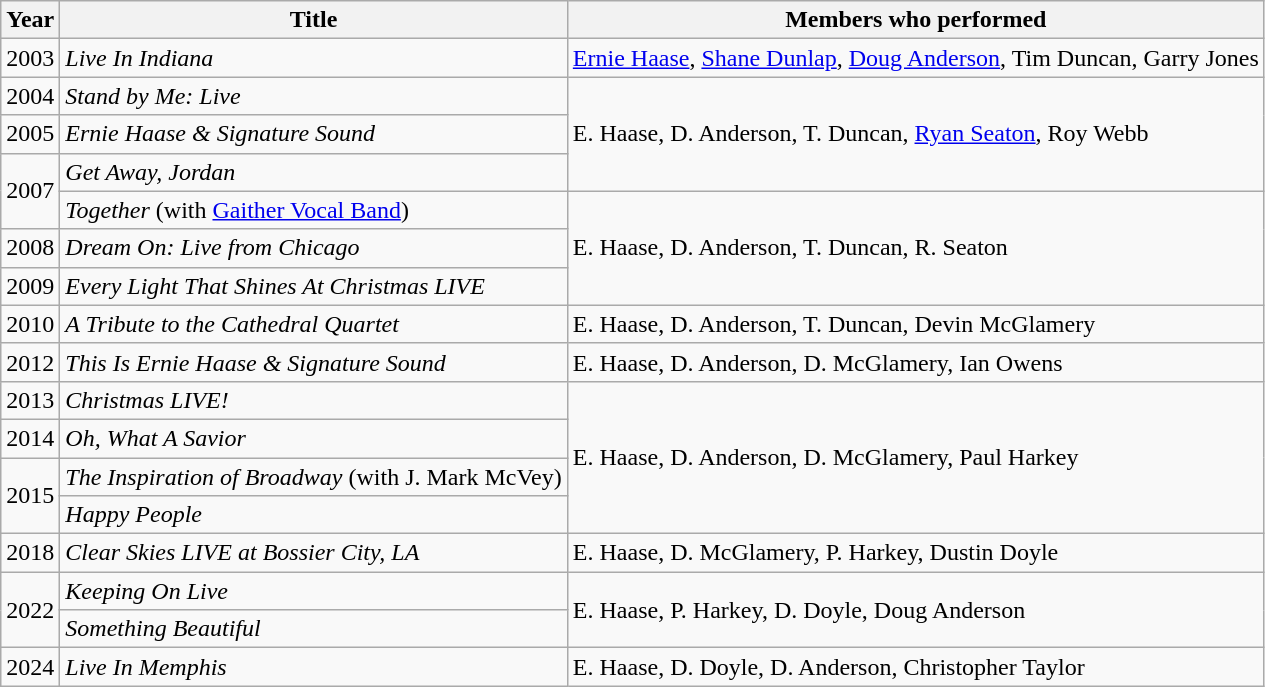<table class="wikitable">
<tr>
<th>Year</th>
<th>Title</th>
<th>Members who performed</th>
</tr>
<tr>
<td>2003</td>
<td><em>Live In Indiana</em></td>
<td><a href='#'>Ernie Haase</a>, <a href='#'>Shane Dunlap</a>, <a href='#'>Doug Anderson</a>, Tim Duncan, Garry Jones</td>
</tr>
<tr>
<td>2004</td>
<td><em>Stand by Me: Live</em></td>
<td rowspan=3>E. Haase, D. Anderson, T. Duncan, <a href='#'>Ryan Seaton</a>, Roy Webb</td>
</tr>
<tr>
<td>2005</td>
<td><em>Ernie Haase & Signature Sound</em></td>
</tr>
<tr>
<td rowspan=2>2007</td>
<td><em>Get Away, Jordan</em></td>
</tr>
<tr>
<td><em>Together</em> (with <a href='#'>Gaither Vocal Band</a>)</td>
<td rowspan=3>E. Haase, D. Anderson, T. Duncan, R. Seaton</td>
</tr>
<tr>
<td>2008</td>
<td><em>Dream On: Live from Chicago</em></td>
</tr>
<tr>
<td>2009</td>
<td><em>Every Light That Shines At Christmas LIVE</em></td>
</tr>
<tr>
<td>2010</td>
<td><em>A Tribute to the Cathedral Quartet</em></td>
<td>E. Haase, D. Anderson, T. Duncan, Devin McGlamery</td>
</tr>
<tr>
<td>2012</td>
<td><em>This Is Ernie Haase & Signature Sound</em></td>
<td>E. Haase, D. Anderson, D. McGlamery, Ian Owens</td>
</tr>
<tr>
<td>2013</td>
<td><em>Christmas LIVE!</em></td>
<td rowspan=4>E. Haase, D. Anderson, D. McGlamery, Paul Harkey</td>
</tr>
<tr>
<td>2014</td>
<td><em>Oh, What A Savior</em></td>
</tr>
<tr>
<td rowspan=2>2015</td>
<td><em>The Inspiration of Broadway</em> (with J. Mark McVey)</td>
</tr>
<tr>
<td><em>Happy People</em></td>
</tr>
<tr>
<td>2018</td>
<td><em>Clear Skies LIVE at Bossier City, LA</em></td>
<td>E. Haase, D. McGlamery, P. Harkey, Dustin Doyle</td>
</tr>
<tr>
<td rowspan=2>2022</td>
<td><em>Keeping On Live</em></td>
<td rowspan=2>E. Haase, P. Harkey, D. Doyle, Doug Anderson</td>
</tr>
<tr>
<td><em>Something Beautiful</em></td>
</tr>
<tr>
<td>2024</td>
<td><em>Live In Memphis</em></td>
<td>E. Haase, D. Doyle, D. Anderson, Christopher Taylor</td>
</tr>
</table>
